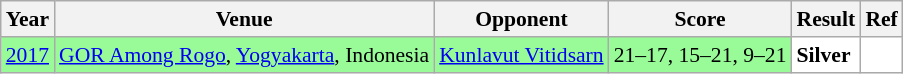<table class="sortable wikitable" style="font-size: 90%;">
<tr>
<th>Year</th>
<th>Venue</th>
<th>Opponent</th>
<th>Score</th>
<th>Result</th>
<th>Ref</th>
</tr>
<tr style="background:#98FB98">
<td align="center"><a href='#'>2017</a></td>
<td align="left"><a href='#'>GOR Among Rogo</a>, <a href='#'>Yogyakarta</a>, Indonesia</td>
<td align="left"> <a href='#'>Kunlavut Vitidsarn</a></td>
<td align="left">21–17, 15–21, 9–21</td>
<td style="text-align:left; background:white"> <strong>Silver</strong></td>
<td style="text-align:center; background:white"></td>
</tr>
</table>
